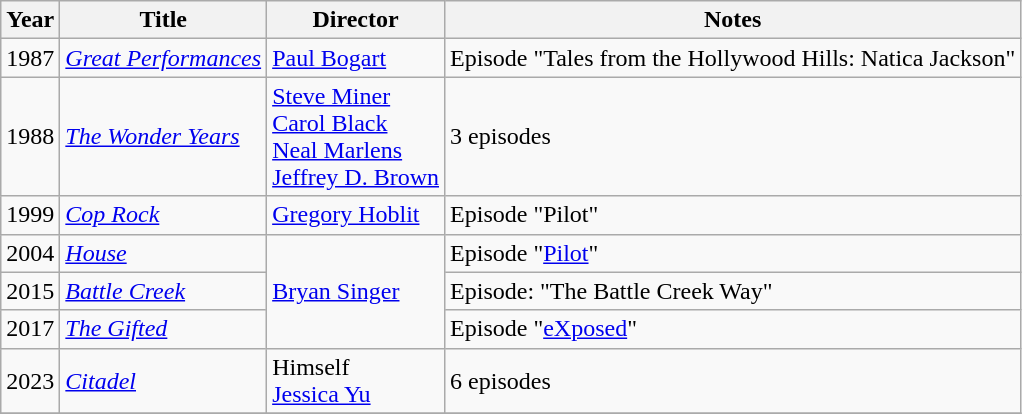<table class="wikitable">
<tr>
<th>Year</th>
<th>Title</th>
<th>Director</th>
<th>Notes</th>
</tr>
<tr>
<td>1987</td>
<td><em><a href='#'>Great Performances</a></em></td>
<td><a href='#'>Paul Bogart</a></td>
<td>Episode "Tales from the Hollywood Hills: Natica Jackson"</td>
</tr>
<tr>
<td>1988</td>
<td><em><a href='#'>The Wonder Years</a></em></td>
<td><a href='#'>Steve Miner</a><br><a href='#'>Carol Black</a><br><a href='#'>Neal Marlens</a><br><a href='#'>Jeffrey D. Brown</a></td>
<td>3 episodes</td>
</tr>
<tr>
<td>1999</td>
<td><em><a href='#'>Cop Rock</a></em></td>
<td><a href='#'>Gregory Hoblit</a></td>
<td>Episode "Pilot"</td>
</tr>
<tr>
<td>2004</td>
<td><em><a href='#'>House</a></em></td>
<td rowspan=3><a href='#'>Bryan Singer</a></td>
<td>Episode "<a href='#'>Pilot</a>"</td>
</tr>
<tr>
<td>2015</td>
<td><em><a href='#'>Battle Creek</a></em></td>
<td>Episode: "The Battle Creek Way"</td>
</tr>
<tr>
<td>2017</td>
<td><em><a href='#'>The Gifted</a></em></td>
<td>Episode "<a href='#'>eXposed</a>"</td>
</tr>
<tr>
<td>2023</td>
<td><em><a href='#'>Citadel</a></em></td>
<td>Himself<br><a href='#'>Jessica Yu</a></td>
<td>6 episodes</td>
</tr>
<tr>
</tr>
</table>
